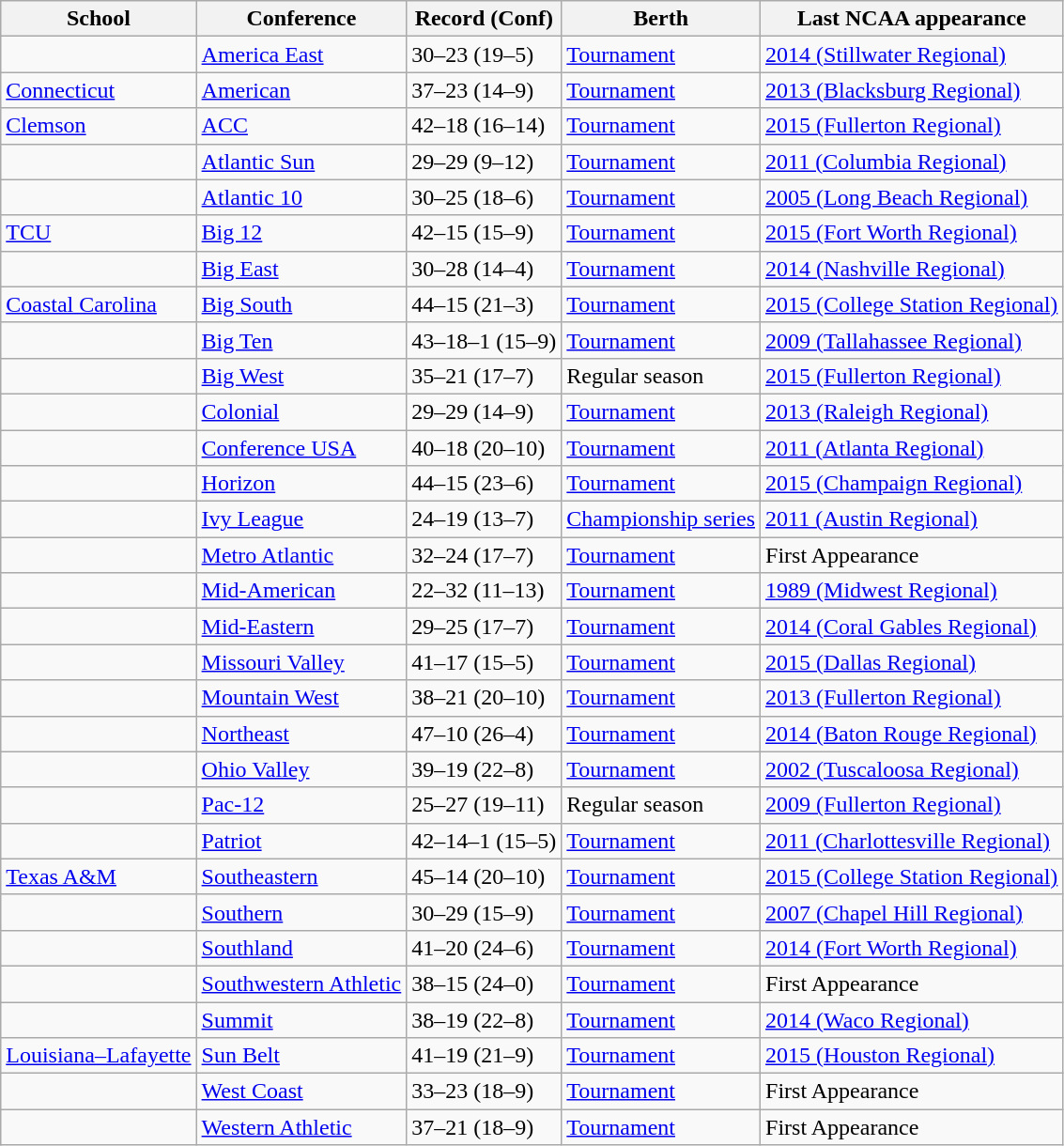<table class="wikitable sortable">
<tr>
<th>School</th>
<th>Conference</th>
<th>Record (Conf)</th>
<th>Berth</th>
<th>Last NCAA appearance</th>
</tr>
<tr>
<td></td>
<td><a href='#'>America East</a></td>
<td>30–23 (19–5)</td>
<td><a href='#'>Tournament</a></td>
<td><a href='#'>2014 (Stillwater Regional)</a></td>
</tr>
<tr>
<td><a href='#'>Connecticut</a></td>
<td><a href='#'>American</a></td>
<td>37–23 (14–9)</td>
<td><a href='#'>Tournament</a></td>
<td><a href='#'>2013 (Blacksburg Regional)</a></td>
</tr>
<tr>
<td><a href='#'>Clemson</a></td>
<td><a href='#'>ACC</a></td>
<td>42–18 (16–14)</td>
<td><a href='#'>Tournament</a></td>
<td><a href='#'>2015 (Fullerton Regional)</a></td>
</tr>
<tr>
<td></td>
<td><a href='#'>Atlantic Sun</a></td>
<td>29–29 (9–12)</td>
<td><a href='#'>Tournament</a></td>
<td><a href='#'>2011 (Columbia Regional)</a></td>
</tr>
<tr>
<td></td>
<td><a href='#'>Atlantic 10</a></td>
<td>30–25 (18–6)</td>
<td><a href='#'>Tournament</a></td>
<td><a href='#'>2005 (Long Beach Regional)</a></td>
</tr>
<tr>
<td><a href='#'>TCU</a></td>
<td><a href='#'>Big 12</a></td>
<td>42–15 (15–9)</td>
<td><a href='#'>Tournament</a></td>
<td><a href='#'>2015 (Fort Worth Regional)</a></td>
</tr>
<tr>
<td></td>
<td><a href='#'>Big East</a></td>
<td>30–28 (14–4)</td>
<td><a href='#'>Tournament</a></td>
<td><a href='#'>2014 (Nashville Regional)</a></td>
</tr>
<tr>
<td><a href='#'>Coastal Carolina</a></td>
<td><a href='#'>Big South</a></td>
<td>44–15 (21–3)</td>
<td><a href='#'>Tournament</a></td>
<td><a href='#'>2015 (College Station Regional)</a></td>
</tr>
<tr>
<td></td>
<td><a href='#'>Big Ten</a></td>
<td>43–18–1 (15–9)</td>
<td><a href='#'>Tournament</a></td>
<td><a href='#'>2009 (Tallahassee Regional)</a></td>
</tr>
<tr>
<td></td>
<td><a href='#'>Big West</a></td>
<td>35–21 (17–7)</td>
<td>Regular season</td>
<td><a href='#'>2015 (Fullerton Regional)</a></td>
</tr>
<tr>
<td></td>
<td><a href='#'>Colonial</a></td>
<td>29–29 (14–9)</td>
<td><a href='#'>Tournament</a></td>
<td><a href='#'>2013 (Raleigh Regional)</a></td>
</tr>
<tr>
<td></td>
<td><a href='#'>Conference USA</a></td>
<td>40–18 (20–10)</td>
<td><a href='#'>Tournament</a></td>
<td><a href='#'>2011 (Atlanta Regional)</a></td>
</tr>
<tr>
<td></td>
<td><a href='#'>Horizon</a></td>
<td>44–15 (23–6)</td>
<td><a href='#'>Tournament</a></td>
<td><a href='#'>2015 (Champaign Regional)</a></td>
</tr>
<tr>
<td></td>
<td><a href='#'>Ivy League</a></td>
<td>24–19 (13–7)</td>
<td><a href='#'>Championship series</a></td>
<td><a href='#'>2011 (Austin Regional)</a></td>
</tr>
<tr>
<td></td>
<td><a href='#'>Metro Atlantic</a></td>
<td>32–24 (17–7)</td>
<td><a href='#'>Tournament</a></td>
<td>First Appearance</td>
</tr>
<tr>
<td></td>
<td><a href='#'>Mid-American</a></td>
<td>22–32 (11–13)</td>
<td><a href='#'>Tournament</a></td>
<td><a href='#'>1989 (Midwest Regional)</a></td>
</tr>
<tr>
<td></td>
<td><a href='#'>Mid-Eastern</a></td>
<td>29–25 (17–7)</td>
<td><a href='#'>Tournament</a></td>
<td><a href='#'>2014 (Coral Gables Regional)</a></td>
</tr>
<tr>
<td></td>
<td><a href='#'>Missouri Valley</a></td>
<td>41–17 (15–5)</td>
<td><a href='#'>Tournament</a></td>
<td><a href='#'>2015 (Dallas Regional)</a></td>
</tr>
<tr>
<td></td>
<td><a href='#'>Mountain West</a></td>
<td>38–21 (20–10)</td>
<td><a href='#'>Tournament</a></td>
<td><a href='#'>2013 (Fullerton Regional)</a></td>
</tr>
<tr>
<td></td>
<td><a href='#'>Northeast</a></td>
<td>47–10 (26–4)</td>
<td><a href='#'>Tournament</a></td>
<td><a href='#'>2014 (Baton Rouge Regional)</a></td>
</tr>
<tr>
<td></td>
<td><a href='#'>Ohio Valley</a></td>
<td>39–19 (22–8)</td>
<td><a href='#'>Tournament</a></td>
<td><a href='#'>2002 (Tuscaloosa Regional)</a></td>
</tr>
<tr>
<td></td>
<td><a href='#'>Pac-12</a></td>
<td>25–27 (19–11)</td>
<td>Regular season</td>
<td><a href='#'>2009 (Fullerton Regional)</a></td>
</tr>
<tr>
<td></td>
<td><a href='#'>Patriot</a></td>
<td>42–14–1 (15–5)</td>
<td><a href='#'>Tournament</a></td>
<td><a href='#'>2011 (Charlottesville Regional)</a></td>
</tr>
<tr>
<td><a href='#'>Texas A&M</a></td>
<td><a href='#'>Southeastern</a></td>
<td>45–14 (20–10)</td>
<td><a href='#'>Tournament</a></td>
<td><a href='#'>2015 (College Station Regional)</a></td>
</tr>
<tr>
<td></td>
<td><a href='#'>Southern</a></td>
<td>30–29 (15–9)</td>
<td><a href='#'>Tournament</a></td>
<td><a href='#'>2007 (Chapel Hill Regional)</a></td>
</tr>
<tr>
<td></td>
<td><a href='#'>Southland</a></td>
<td>41–20 (24–6)</td>
<td><a href='#'>Tournament</a></td>
<td><a href='#'>2014 (Fort Worth Regional)</a></td>
</tr>
<tr>
<td></td>
<td><a href='#'>Southwestern Athletic</a></td>
<td>38–15 (24–0)</td>
<td><a href='#'>Tournament</a></td>
<td>First Appearance</td>
</tr>
<tr>
<td></td>
<td><a href='#'>Summit</a></td>
<td>38–19 (22–8)</td>
<td><a href='#'>Tournament</a></td>
<td><a href='#'>2014 (Waco Regional)</a></td>
</tr>
<tr>
<td><a href='#'>Louisiana–Lafayette</a></td>
<td><a href='#'>Sun Belt</a></td>
<td>41–19 (21–9)</td>
<td><a href='#'>Tournament</a></td>
<td><a href='#'>2015 (Houston Regional)</a></td>
</tr>
<tr>
<td></td>
<td><a href='#'>West Coast</a></td>
<td>33–23 (18–9)</td>
<td><a href='#'>Tournament</a></td>
<td>First Appearance</td>
</tr>
<tr>
<td></td>
<td><a href='#'>Western Athletic</a></td>
<td>37–21 (18–9)</td>
<td><a href='#'>Tournament</a></td>
<td>First Appearance</td>
</tr>
</table>
